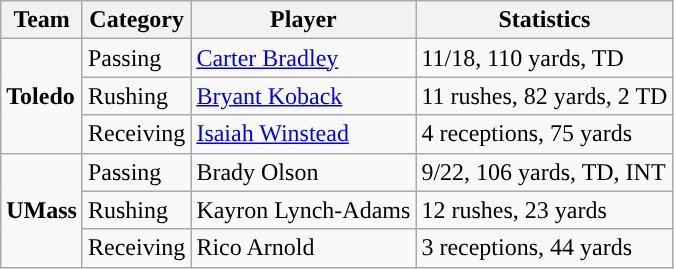<table class="wikitable" style="float: left;">
<tr>
<th>Team</th>
<th>Category</th>
<th>Player</th>
<th>Statistics</th>
</tr>
<tr>
<td rowspan=3><strong>Toledo</strong></td>
<td>Passing</td>
<td><a href='#'>Carter Bradley</a></td>
<td>11/18, 110 yards, TD</td>
</tr>
<tr>
<td>Rushing</td>
<td><a href='#'>Bryant Koback</a></td>
<td>11 rushes, 82 yards, 2 TD</td>
</tr>
<tr>
<td>Receiving</td>
<td><a href='#'>Isaiah Winstead</a></td>
<td>4 receptions, 75 yards</td>
</tr>
<tr>
<td rowspan=3><strong>UMass</strong></td>
<td>Passing</td>
<td>Brady Olson</td>
<td>9/22, 106 yards, TD, INT</td>
</tr>
<tr>
<td>Rushing</td>
<td>Kayron Lynch-Adams</td>
<td>12 rushes, 23 yards</td>
</tr>
<tr>
<td>Receiving</td>
<td>Rico Arnold</td>
<td>3 receptions, 44 yards</td>
</tr>
</table>
